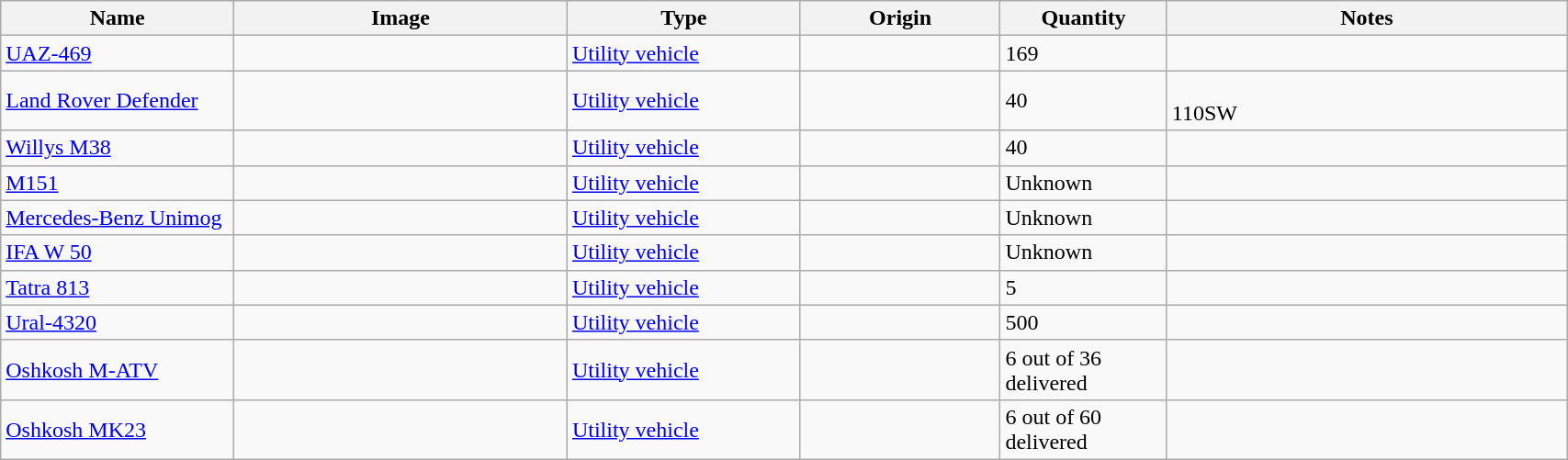<table class="wikitable" style="width:90%;">
<tr>
<th width=14%>Name</th>
<th width=20%>Image</th>
<th width=14%>Type</th>
<th width=12%>Origin</th>
<th width=10%>Quantity</th>
<th width=24%>Notes</th>
</tr>
<tr>
<td><a href='#'>UAZ-469</a></td>
<td></td>
<td><a href='#'>Utility vehicle</a></td>
<td></td>
<td>169</td>
<td></td>
</tr>
<tr>
<td><a href='#'>Land Rover Defender</a></td>
<td></td>
<td><a href='#'>Utility vehicle</a></td>
<td></td>
<td>40</td>
<td><br>110SW</td>
</tr>
<tr>
<td><a href='#'>Willys M38</a></td>
<td></td>
<td><a href='#'>Utility vehicle</a></td>
<td></td>
<td>40</td>
<td></td>
</tr>
<tr>
<td><a href='#'>M151</a></td>
<td></td>
<td><a href='#'>Utility vehicle</a></td>
<td></td>
<td>Unknown</td>
<td></td>
</tr>
<tr>
<td><a href='#'>Mercedes-Benz Unimog</a></td>
<td></td>
<td><a href='#'>Utility vehicle</a></td>
<td></td>
<td>Unknown</td>
<td></td>
</tr>
<tr>
<td><a href='#'>IFA W 50</a></td>
<td></td>
<td><a href='#'>Utility vehicle</a></td>
<td></td>
<td>Unknown</td>
<td></td>
</tr>
<tr>
<td><a href='#'>Tatra 813</a></td>
<td></td>
<td><a href='#'>Utility vehicle</a></td>
<td></td>
<td>5</td>
<td></td>
</tr>
<tr>
<td><a href='#'>Ural-4320</a></td>
<td></td>
<td><a href='#'>Utility vehicle</a></td>
<td></td>
<td>500</td>
<td></td>
</tr>
<tr>
<td><a href='#'>Oshkosh M-ATV</a></td>
<td></td>
<td><a href='#'>Utility vehicle</a></td>
<td></td>
<td>6 out of 36 delivered</td>
<td></td>
</tr>
<tr>
<td><a href='#'>Oshkosh MK23</a></td>
<td></td>
<td><a href='#'>Utility vehicle</a></td>
<td></td>
<td>6 out of 60 delivered</td>
<td></td>
</tr>
</table>
